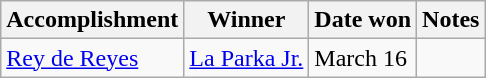<table class="wikitable">
<tr>
<th>Accomplishment</th>
<th>Winner</th>
<th>Date won</th>
<th>Notes</th>
</tr>
<tr>
<td><a href='#'>Rey de Reyes</a></td>
<td><a href='#'>La Parka Jr.</a></td>
<td>March 16</td>
<td></td>
</tr>
</table>
